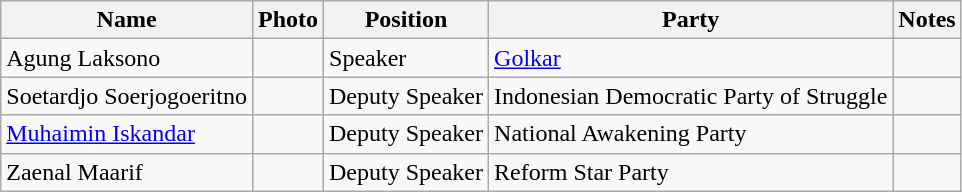<table class="wikitable">
<tr>
<th>Name</th>
<th>Photo</th>
<th>Position</th>
<th>Party</th>
<th>Notes</th>
</tr>
<tr>
<td>Agung Laksono</td>
<td></td>
<td>Speaker</td>
<td><a href='#'>Golkar</a></td>
<td></td>
</tr>
<tr>
<td>Soetardjo Soerjogoeritno</td>
<td></td>
<td>Deputy Speaker</td>
<td>Indonesian Democratic Party of Struggle</td>
<td></td>
</tr>
<tr>
<td><a href='#'>Muhaimin Iskandar</a></td>
<td></td>
<td>Deputy Speaker</td>
<td>National Awakening Party</td>
<td></td>
</tr>
<tr>
<td>Zaenal Maarif</td>
<td></td>
<td>Deputy Speaker</td>
<td>Reform Star Party</td>
<td></td>
</tr>
</table>
